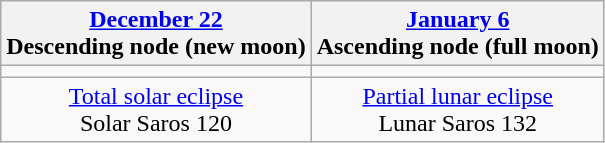<table class="wikitable">
<tr>
<th><a href='#'>December 22</a><br>Descending node (new moon)<br></th>
<th><a href='#'>January 6</a><br>Ascending node (full moon)<br></th>
</tr>
<tr>
<td></td>
<td></td>
</tr>
<tr align=center>
<td><a href='#'>Total solar eclipse</a><br>Solar Saros 120</td>
<td><a href='#'>Partial lunar eclipse</a><br>Lunar Saros 132</td>
</tr>
</table>
